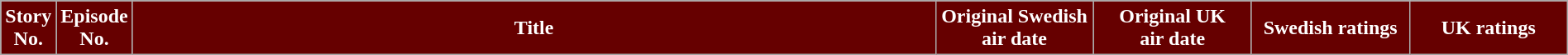<table class="wikitable plainrowheaders" style="width:100%; margin:auto;">
<tr>
<th scope="col" style="background-color: #660000; color:#fff;" width="20">Story No.</th>
<th scope="col" style="background-color: #660000; color:#fff;" width="20">Episode No.</th>
<th scope="col" style="background-color: #660000; color:#fff;">Title</th>
<th scope="col" style="background-color: #660000; color:#fff;" width="120">Original Swedish<br>air date</th>
<th scope="col" style="background-color: #660000; color:#fff;" width="120">Original UK<br>air date</th>
<th scope="col" style="background-color: #660000; color:#fff;" width="120">Swedish ratings</th>
<th scope="col" style="background-color: #660000; color:#fff;" width="120">UK ratings<br>








</th>
</tr>
</table>
